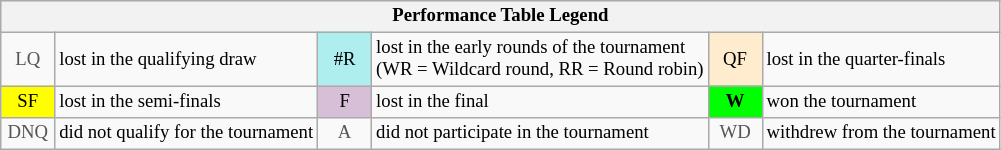<table class="wikitable" style="font-size:78%;">
<tr bgcolor="#efefef">
<th colspan="6">Performance Table Legend</th>
</tr>
<tr>
<td align="center" style="color:#555555;" width="30">LQ</td>
<td>lost in the qualifying draw</td>
<td align="center" style="background:#afeeee;">#R</td>
<td>lost in the early rounds of the tournament<br>(WR = Wildcard round, RR = Round robin)</td>
<td align="center" style="background:#ffebcd;">QF</td>
<td>lost in the quarter-finals</td>
</tr>
<tr>
<td align="center" style="background:yellow;">SF</td>
<td>lost in the semi-finals</td>
<td align="center" style="background:#D8BFD8;">F</td>
<td>lost in the final</td>
<td align="center" style="background:#00ff00;"><strong>W</strong></td>
<td>won the tournament</td>
</tr>
<tr>
<td align="center" style="color:#555555;" width="30">DNQ</td>
<td>did not qualify for the tournament</td>
<td align="center" style="color:#555555;" width="30">A</td>
<td>did not participate in the tournament</td>
<td align="center" style="color:#555555;" width="30">WD</td>
<td>withdrew from the tournament</td>
</tr>
</table>
